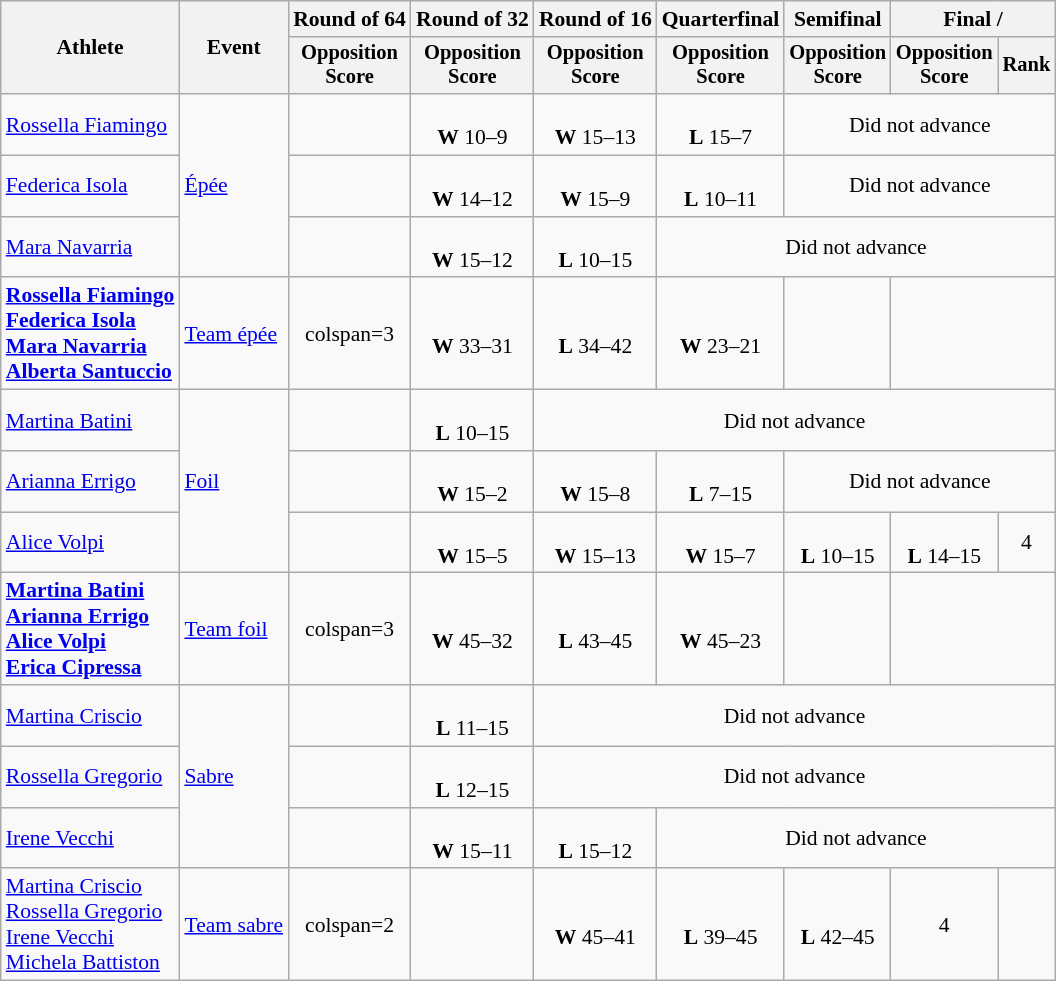<table class="wikitable" style="font-size:90%">
<tr>
<th rowspan="2">Athlete</th>
<th rowspan="2">Event</th>
<th>Round of 64</th>
<th>Round of 32</th>
<th>Round of 16</th>
<th>Quarterfinal</th>
<th>Semifinal</th>
<th colspan=2>Final / </th>
</tr>
<tr style="font-size:95%">
<th>Opposition <br> Score</th>
<th>Opposition <br> Score</th>
<th>Opposition <br> Score</th>
<th>Opposition <br> Score</th>
<th>Opposition <br> Score</th>
<th>Opposition <br> Score</th>
<th>Rank</th>
</tr>
<tr align=center>
<td align=left><a href='#'>Rossella Fiamingo</a></td>
<td align=left rowspan=3><a href='#'>Épée</a></td>
<td></td>
<td><br><strong>W</strong> 10–9</td>
<td><br><strong>W</strong> 15–13</td>
<td><br><strong>L</strong> 15–7</td>
<td colspan="3">Did not advance</td>
</tr>
<tr align=center>
<td align=left><a href='#'>Federica Isola</a></td>
<td></td>
<td><br><strong>W</strong> 14–12</td>
<td><br><strong>W</strong> 15–9</td>
<td><br><strong>L</strong> 10–11</td>
<td colspan="3">Did not advance</td>
</tr>
<tr align=center>
<td align=left><a href='#'>Mara Navarria</a></td>
<td></td>
<td><br><strong>W</strong> 15–12</td>
<td><br><strong>L</strong> 10–15</td>
<td colspan="4">Did not advance</td>
</tr>
<tr align=center>
<td align=left><strong><a href='#'>Rossella Fiamingo</a><br><a href='#'>Federica Isola</a><br><a href='#'>Mara Navarria</a><br><a href='#'>Alberta Santuccio</a></strong></td>
<td align=left><a href='#'>Team épée</a></td>
<td>colspan=3 </td>
<td><br><strong>W</strong> 33–31</td>
<td><br><strong>L</strong> 34–42</td>
<td><br><strong>W</strong> 23–21</td>
<td></td>
</tr>
<tr align=center>
<td align=left><a href='#'>Martina Batini</a></td>
<td align=left rowspan=3><a href='#'>Foil</a></td>
<td></td>
<td><br><strong>L</strong> 10–15</td>
<td colspan=5>Did not advance</td>
</tr>
<tr align=center>
<td align=left><a href='#'>Arianna Errigo</a></td>
<td></td>
<td><br><strong>W</strong> 15–2</td>
<td><br><strong>W</strong> 15–8</td>
<td><br><strong>L</strong> 7–15</td>
<td colspan=3>Did not advance</td>
</tr>
<tr align=center>
<td align=left><a href='#'>Alice Volpi</a></td>
<td></td>
<td><br><strong>W</strong> 15–5</td>
<td><br><strong>W</strong> 15–13</td>
<td><br><strong>W</strong> 15–7</td>
<td><br><strong>L</strong> 10–15</td>
<td><br><strong>L</strong> 14–15</td>
<td>4</td>
</tr>
<tr align=center>
<td align=left><strong><a href='#'>Martina Batini</a><br><a href='#'>Arianna Errigo</a><br><a href='#'>Alice Volpi</a><br><a href='#'>Erica Cipressa</a></strong></td>
<td align=left><a href='#'>Team foil</a></td>
<td>colspan=3 </td>
<td><br><strong>W</strong> 45–32</td>
<td><br><strong>L</strong> 43–45</td>
<td><br><strong>W</strong> 45–23</td>
<td></td>
</tr>
<tr align=center>
<td align=left><a href='#'>Martina Criscio</a></td>
<td align=left rowspan=3><a href='#'>Sabre</a></td>
<td></td>
<td> <br><strong>L</strong> 11–15</td>
<td colspan=5>Did not advance</td>
</tr>
<tr align=center>
<td align=left><a href='#'>Rossella Gregorio</a></td>
<td></td>
<td><br><strong>L</strong> 12–15</td>
<td colspan=5>Did not advance</td>
</tr>
<tr align=center>
<td align=left><a href='#'>Irene Vecchi</a></td>
<td></td>
<td><br><strong>W</strong> 15–11</td>
<td><br><strong>L</strong> 15–12</td>
<td colspan=4>Did not advance</td>
</tr>
<tr align=center>
<td align=left><a href='#'>Martina Criscio</a><br><a href='#'>Rossella Gregorio</a><br><a href='#'>Irene Vecchi</a><br><a href='#'>Michela Battiston</a></td>
<td align=left><a href='#'>Team sabre</a></td>
<td>colspan=2 </td>
<td></td>
<td><br><strong>W</strong> 45–41</td>
<td><br><strong>L</strong> 39–45</td>
<td><br><strong>L</strong> 42–45</td>
<td>4</td>
</tr>
</table>
